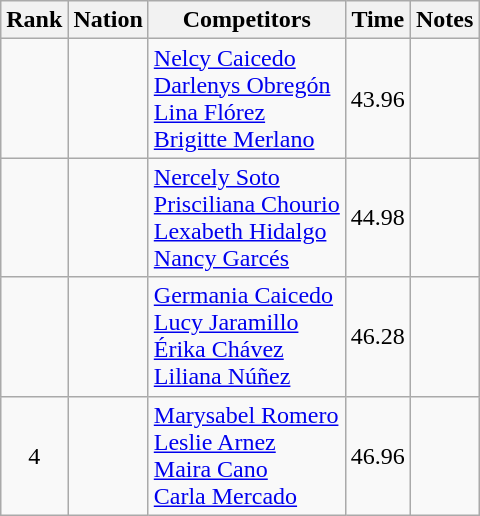<table class="wikitable sortable" style="text-align:center">
<tr>
<th>Rank</th>
<th>Nation</th>
<th>Competitors</th>
<th>Time</th>
<th>Notes</th>
</tr>
<tr>
<td></td>
<td align=left></td>
<td align=left><a href='#'>Nelcy Caicedo</a><br><a href='#'>Darlenys Obregón</a><br><a href='#'>Lina Flórez</a><br><a href='#'>Brigitte Merlano</a></td>
<td>43.96</td>
<td></td>
</tr>
<tr>
<td></td>
<td align=left></td>
<td align=left><a href='#'>Nercely Soto</a><br><a href='#'>Prisciliana Chourio</a><br><a href='#'>Lexabeth Hidalgo</a><br><a href='#'>Nancy Garcés</a></td>
<td>44.98</td>
<td></td>
</tr>
<tr>
<td></td>
<td align=left></td>
<td align=left><a href='#'>Germania Caicedo</a><br><a href='#'>Lucy Jaramillo</a><br><a href='#'>Érika Chávez</a><br><a href='#'>Liliana Núñez</a></td>
<td>46.28</td>
<td></td>
</tr>
<tr>
<td>4</td>
<td align=left></td>
<td align=left><a href='#'>Marysabel Romero</a><br><a href='#'>Leslie Arnez</a><br><a href='#'>Maira Cano</a><br><a href='#'>Carla Mercado</a></td>
<td>46.96</td>
<td></td>
</tr>
</table>
